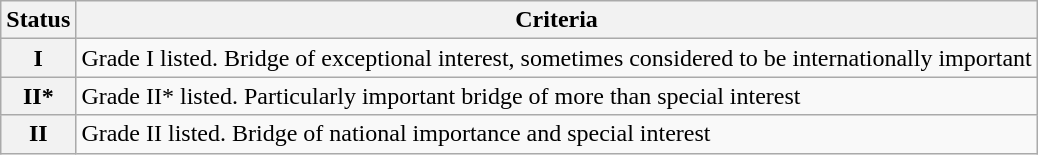<table class="wikitable">
<tr>
<th scope="col">Status</th>
<th scope="col">Criteria</th>
</tr>
<tr>
<th scope="row" >I</th>
<td>Grade I listed. Bridge of exceptional interest, sometimes considered to be internationally important</td>
</tr>
<tr>
<th scope="row" >II*</th>
<td>Grade II* listed. Particularly important bridge of more than special interest</td>
</tr>
<tr>
<th scope="row" >II</th>
<td>Grade II listed. Bridge of national importance and special interest</td>
</tr>
</table>
